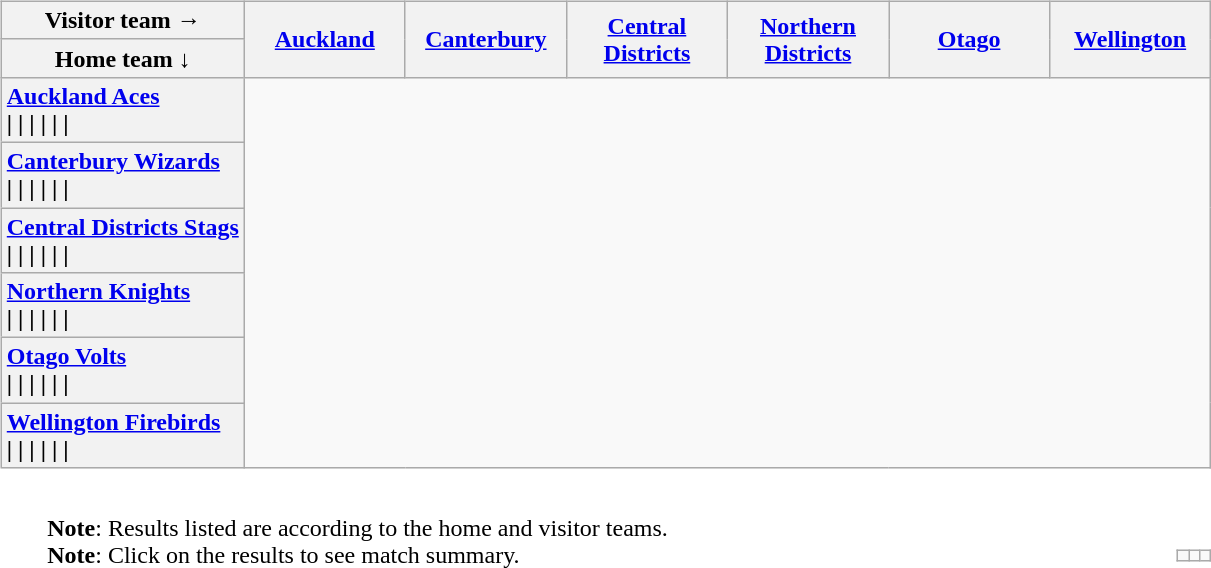<table style="padding:none;">
<tr>
<td colspan="3"><br><table class="wikitable" style="text-align:left;">
<tr>
<th style="text-align:center; white-space:nowrap">Visitor team →</th>
<th rowspan=2 width=100><a href='#'>Auckland</a></th>
<th rowspan=2 width=100><a href='#'>Canterbury</a></th>
<th rowspan=2 width=100><a href='#'>Central Districts</a></th>
<th rowspan=2 width=100><a href='#'>Northern Districts</a></th>
<th rowspan=2 width=100><a href='#'>Otago</a></th>
<th rowspan=2 width=100><a href='#'>Wellington</a></th>
</tr>
<tr>
<th>Home team ↓</th>
</tr>
<tr>
<th style="text-align:left; border-left:none"><a href='#'>Auckland Aces</a><br> | 
 | 
 | 
 | 
  | 
 | </th>
</tr>
<tr>
<th style="text-align:left; border-left:none"><a href='#'>Canterbury Wizards</a><br> |  
 | 
 | 
 | 
  | 
 | </th>
</tr>
<tr>
<th style="text-align:left; border-left:none"><a href='#'>Central Districts Stags</a><br> | 
 |  
 | 
 | 
  | 
 | </th>
</tr>
<tr>
<th style="text-align:left; border-left:none"><a href='#'>Northern Knights</a><br> | 
 |  
 | 
 | 
  | 
 | </th>
</tr>
<tr>
<th style="text-align:left; border-left:none"><a href='#'>Otago Volts</a><br> | 
 |  
 | 
 | 
  | 
 | </th>
</tr>
<tr>
<th style="text-align:left; border-left:none"><a href='#'>Wellington Firebirds</a><br> | 
 |  
 | 
 | 
  | 
 | </th>
</tr>
</table>
</td>
</tr>
<tr style="font-size: 100%; text-align:left;">
<td style="width:1.7em"></td>
<td><strong>Note</strong>: Results listed are according to the home and visitor teams.<br><strong>Note</strong>: Click on the results to see match summary.</td>
<td><br><table class="wikitable" style="float:right;">
<tr style="text-align: center">
<td></td>
<td></td>
<td></td>
</tr>
</table>
</td>
</tr>
</table>
